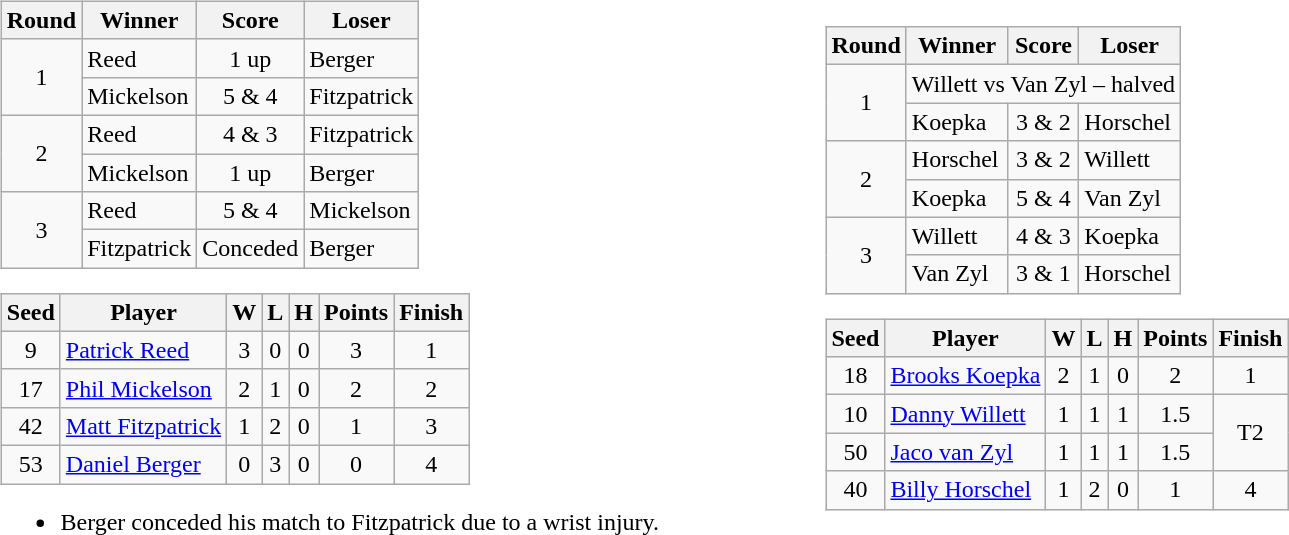<table style="width: 60em">
<tr>
<td><br><table class="wikitable">
<tr>
<th>Round</th>
<th>Winner</th>
<th>Score</th>
<th>Loser</th>
</tr>
<tr>
<td align=center rowspan=2>1</td>
<td>Reed</td>
<td align=center>1 up</td>
<td>Berger</td>
</tr>
<tr>
<td>Mickelson</td>
<td align=center>5 & 4</td>
<td>Fitzpatrick</td>
</tr>
<tr>
<td align=center rowspan=2>2</td>
<td>Reed</td>
<td align=center>4 & 3</td>
<td>Fitzpatrick</td>
</tr>
<tr>
<td>Mickelson</td>
<td align=center>1 up</td>
<td>Berger</td>
</tr>
<tr>
<td align=center rowspan=2>3</td>
<td>Reed</td>
<td align=center>5 & 4</td>
<td>Mickelson</td>
</tr>
<tr>
<td>Fitzpatrick</td>
<td align=center>Conceded</td>
<td>Berger</td>
</tr>
</table>
<table class="wikitable" style="text-align:center">
<tr>
<th>Seed</th>
<th>Player</th>
<th>W</th>
<th>L</th>
<th>H</th>
<th>Points</th>
<th>Finish</th>
</tr>
<tr>
<td>9</td>
<td align=left> <a href='#'>Patrick Reed</a></td>
<td>3</td>
<td>0</td>
<td>0</td>
<td>3</td>
<td>1</td>
</tr>
<tr>
<td>17</td>
<td align=left> <a href='#'>Phil Mickelson</a></td>
<td>2</td>
<td>1</td>
<td>0</td>
<td>2</td>
<td>2</td>
</tr>
<tr>
<td>42</td>
<td align=left> <a href='#'>Matt Fitzpatrick</a></td>
<td>1</td>
<td>2</td>
<td>0</td>
<td>1</td>
<td>3</td>
</tr>
<tr>
<td>53</td>
<td align=left> <a href='#'>Daniel Berger</a></td>
<td>0</td>
<td>3</td>
<td>0</td>
<td>0</td>
<td>4</td>
</tr>
</table>
<ul><li>Berger conceded his match to Fitzpatrick due to a wrist injury.</li></ul></td>
<td><br><table class="wikitable">
<tr>
<th>Round</th>
<th>Winner</th>
<th>Score</th>
<th>Loser</th>
</tr>
<tr>
<td align=center rowspan=2>1</td>
<td colspan=3 align=center>Willett vs Van Zyl – halved</td>
</tr>
<tr>
<td>Koepka</td>
<td align=center>3 & 2</td>
<td>Horschel</td>
</tr>
<tr>
<td align=center rowspan=2>2</td>
<td>Horschel</td>
<td align=center>3 & 2</td>
<td>Willett</td>
</tr>
<tr>
<td>Koepka</td>
<td align=center>5 & 4</td>
<td>Van Zyl</td>
</tr>
<tr>
<td align=center rowspan=2>3</td>
<td>Willett</td>
<td align=center>4 & 3</td>
<td>Koepka</td>
</tr>
<tr>
<td>Van Zyl</td>
<td align=center>3 & 1</td>
<td>Horschel</td>
</tr>
</table>
<table class="wikitable" style="text-align:center">
<tr>
<th>Seed</th>
<th>Player</th>
<th>W</th>
<th>L</th>
<th>H</th>
<th>Points</th>
<th>Finish</th>
</tr>
<tr>
<td>18</td>
<td align=left> <a href='#'>Brooks Koepka</a></td>
<td>2</td>
<td>1</td>
<td>0</td>
<td>2</td>
<td>1</td>
</tr>
<tr>
<td>10</td>
<td align=left> <a href='#'>Danny Willett</a></td>
<td>1</td>
<td>1</td>
<td>1</td>
<td>1.5</td>
<td rowspan=2>T2</td>
</tr>
<tr>
<td>50</td>
<td align=left> <a href='#'>Jaco van Zyl</a></td>
<td>1</td>
<td>1</td>
<td>1</td>
<td>1.5</td>
</tr>
<tr>
<td>40</td>
<td align=left> <a href='#'>Billy Horschel</a></td>
<td>1</td>
<td>2</td>
<td>0</td>
<td>1</td>
<td>4</td>
</tr>
</table>
</td>
</tr>
</table>
